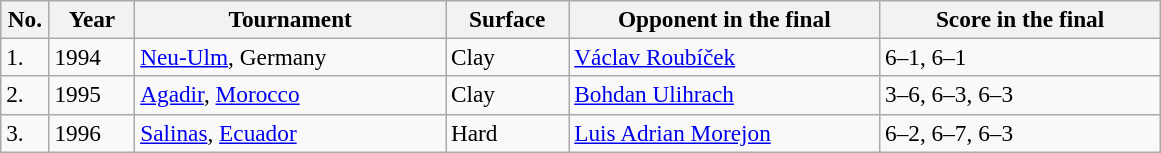<table class="sortable wikitable" style=font-size:97%>
<tr>
<th width=25>No.</th>
<th width=50>Year</th>
<th width=200>Tournament</th>
<th width=75>Surface</th>
<th width=200>Opponent in the final</th>
<th width=180>Score in the final</th>
</tr>
<tr>
<td>1.</td>
<td>1994</td>
<td><a href='#'>Neu-Ulm</a>, Germany</td>
<td>Clay</td>
<td> <a href='#'>Václav Roubíček</a></td>
<td>6–1, 6–1</td>
</tr>
<tr>
<td>2.</td>
<td>1995</td>
<td><a href='#'>Agadir</a>, <a href='#'>Morocco</a></td>
<td>Clay</td>
<td> <a href='#'>Bohdan Ulihrach</a></td>
<td>3–6, 6–3, 6–3</td>
</tr>
<tr>
<td>3.</td>
<td>1996</td>
<td><a href='#'>Salinas</a>, <a href='#'>Ecuador</a></td>
<td>Hard</td>
<td> <a href='#'>Luis Adrian Morejon</a></td>
<td>6–2, 6–7, 6–3</td>
</tr>
</table>
